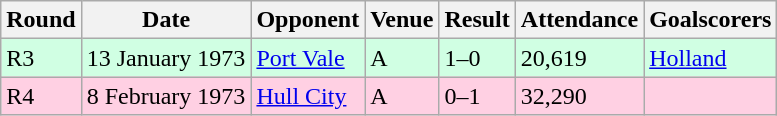<table class="wikitable">
<tr>
<th>Round</th>
<th>Date</th>
<th>Opponent</th>
<th>Venue</th>
<th>Result</th>
<th>Attendance</th>
<th>Goalscorers</th>
</tr>
<tr style="background-color: #d0ffe3;">
<td>R3</td>
<td>13 January 1973</td>
<td><a href='#'>Port Vale</a></td>
<td>A</td>
<td>1–0</td>
<td>20,619</td>
<td><a href='#'>Holland</a></td>
</tr>
<tr style="background-color: #ffd0e3;">
<td>R4</td>
<td>8 February 1973</td>
<td><a href='#'>Hull City</a></td>
<td>A</td>
<td>0–1</td>
<td>32,290</td>
<td></td>
</tr>
</table>
